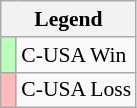<table class="wikitable" style="font-size:90%">
<tr>
<th colspan="2">Legend</th>
</tr>
<tr>
<td style="background:#bfb;"> </td>
<td>C-USA Win</td>
</tr>
<tr>
<td style="background:#fbb;"> </td>
<td>C-USA Loss</td>
</tr>
</table>
